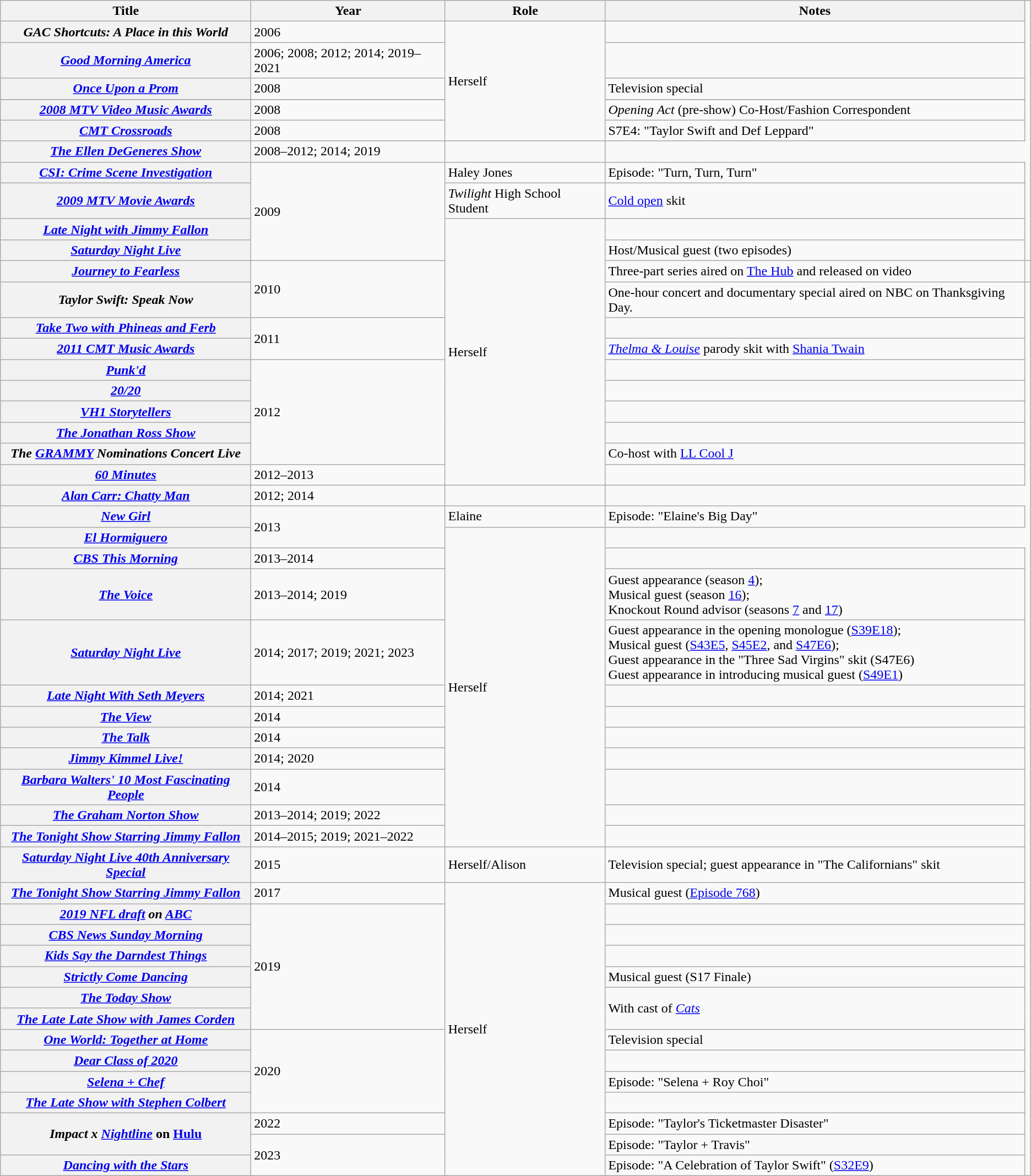<table class="wikitable sortable plainrowheaders">
<tr>
<th scope="col">Title</th>
<th scope="col">Year</th>
<th scope="col">Role</th>
<th scope="col" class="unsortable">Notes</th>
</tr>
<tr>
<th scope="row"><em>GAC Shortcuts: A Place in this World</em></th>
<td>2006</td>
<td rowspan="6">Herself</td>
<td></td>
</tr>
<tr>
<th scope="row"><em><a href='#'>Good Morning America</a></em></th>
<td>2006; 2008; 2012; 2014; 2019–2021</td>
<td></td>
</tr>
<tr>
<th scope="row"><em><a href='#'>Once Upon a Prom</a></em></th>
<td>2008</td>
<td>Television special</td>
</tr>
<tr>
</tr>
<tr>
<th scope="row"><em><a href='#'>2008 MTV Video Music Awards</a></em></th>
<td>2008</td>
<td><em>Opening Act</em> (pre-show) Co-Host/Fashion Correspondent</td>
</tr>
<tr>
<th scope="row"><em><a href='#'>CMT Crossroads</a></em></th>
<td>2008</td>
<td>S7E4: "Taylor Swift and Def Leppard"</td>
</tr>
<tr>
<th scope="row"><em><a href='#'>The Ellen DeGeneres Show</a></em></th>
<td>2008–2012; 2014; 2019</td>
<td></td>
</tr>
<tr>
<th scope="row"><em><a href='#'>CSI: Crime Scene Investigation</a></em></th>
<td rowspan="4">2009</td>
<td>Haley Jones</td>
<td>Episode: "Turn, Turn, Turn"</td>
</tr>
<tr>
<th scope="row"><em><a href='#'>2009 MTV Movie Awards</a></em></th>
<td><em>Twilight</em> High School Student</td>
<td><a href='#'>Cold open</a> skit</td>
</tr>
<tr>
<th scope="row"><em><a href='#'>Late Night with Jimmy Fallon</a></em></th>
<td rowspan="12">Herself</td>
<td></td>
</tr>
<tr>
<th scope="row"><em><a href='#'>Saturday Night Live</a></em></th>
<td>Host/Musical guest (two episodes)</td>
</tr>
<tr>
<th scope="row"><em><a href='#'>Journey to Fearless</a></em></th>
<td rowspan="2">2010</td>
<td>Three-part series aired on <a href='#'>The Hub</a> and released on video</td>
<td></td>
</tr>
<tr>
<th scope="row"><em>Taylor Swift: Speak Now</em></th>
<td>One-hour concert and documentary special aired on NBC on Thanksgiving Day.</td>
</tr>
<tr>
<th scope="row"><em><a href='#'>Take Two with Phineas and Ferb</a></em></th>
<td rowspan="2">2011</td>
<td></td>
</tr>
<tr>
<th scope="row"><em><a href='#'>2011 CMT Music Awards</a></em></th>
<td><em><a href='#'>Thelma & Louise</a></em> parody skit with <a href='#'>Shania Twain</a></td>
</tr>
<tr>
<th scope="row"><em><a href='#'>Punk'd</a></em></th>
<td rowspan="5">2012</td>
<td></td>
</tr>
<tr>
<th scope="row"><em><a href='#'>20/20</a></em></th>
<td></td>
</tr>
<tr>
<th scope="row"><em><a href='#'>VH1 Storytellers</a></em></th>
<td></td>
</tr>
<tr>
<th scope="row"><em><a href='#'>The Jonathan Ross Show</a></em></th>
<td></td>
</tr>
<tr>
<th scope="row"><em>The <a href='#'>GRAMMY</a> Nominations Concert Live</em></th>
<td>Co-host with <a href='#'>LL Cool J</a></td>
</tr>
<tr>
<th scope="row"><em><a href='#'>60 Minutes</a></em></th>
<td>2012–2013</td>
<td></td>
</tr>
<tr>
<th scope="row"><em><a href='#'>Alan Carr: Chatty Man</a></em></th>
<td>2012; 2014</td>
<td></td>
</tr>
<tr>
<th scope="row"><em><a href='#'>New Girl</a></em></th>
<td rowspan="2">2013</td>
<td>Elaine</td>
<td>Episode: "Elaine's Big Day"</td>
</tr>
<tr>
<th scope="row"><em><a href='#'>El Hormiguero</a></em></th>
<td rowspan="11">Herself</td>
</tr>
<tr>
<th scope="row"><em><a href='#'>CBS This Morning</a></em></th>
<td>2013–2014</td>
<td></td>
</tr>
<tr>
<th scope="row"><em><a href='#'>The Voice</a></em></th>
<td>2013–2014; 2019</td>
<td>Guest appearance (season <a href='#'>4</a>);<br>Musical guest (season <a href='#'>16</a>);<br>Knockout Round advisor (seasons <a href='#'>7</a> and <a href='#'>17</a>)</td>
</tr>
<tr>
<th scope="row"><em><a href='#'>Saturday Night Live</a></em></th>
<td>2014; 2017; 2019; 2021; 2023</td>
<td>Guest appearance in the opening monologue (<a href='#'>S39E18</a>);<br>Musical guest (<a href='#'>S43E5</a>, <a href='#'>S45E2</a>, and <a href='#'>S47E6</a>);<br>Guest appearance in the "Three Sad Virgins" skit (S47E6)<br>Guest appearance in introducing musical guest (<a href='#'>S49E1</a>)</td>
</tr>
<tr>
<th scope="row"><em><a href='#'>Late Night With Seth Meyers</a></em></th>
<td>2014; 2021</td>
<td></td>
</tr>
<tr>
<th scope="row"><em><a href='#'>The View</a></em></th>
<td>2014</td>
<td></td>
</tr>
<tr>
<th scope="row"><em><a href='#'>The Talk</a></em></th>
<td>2014</td>
<td></td>
</tr>
<tr>
<th scope="row"><em><a href='#'>Jimmy Kimmel Live!</a></em></th>
<td>2014; 2020</td>
<td></td>
</tr>
<tr>
<th scope="row"><em><a href='#'>Barbara Walters' 10 Most Fascinating People</a></em></th>
<td>2014</td>
<td></td>
</tr>
<tr>
<th scope="row"><em><a href='#'>The Graham Norton Show</a></em></th>
<td>2013–2014; 2019; 2022</td>
<td></td>
</tr>
<tr>
<th scope="row"><em><a href='#'>The Tonight Show Starring Jimmy Fallon</a></em></th>
<td>2014–2015; 2019; 2021–2022</td>
<td></td>
</tr>
<tr>
<th scope="row"><em><a href='#'>Saturday Night Live 40th Anniversary Special</a></em></th>
<td>2015</td>
<td>Herself/Alison</td>
<td>Television special; guest appearance in "The Californians" skit</td>
</tr>
<tr>
<th scope="row"><em><a href='#'>The Tonight Show Starring Jimmy Fallon</a></em></th>
<td>2017</td>
<td rowspan="14">Herself</td>
<td>Musical guest (<a href='#'>Episode 768</a>)</td>
</tr>
<tr>
<th scope="row"><em><a href='#'>2019 NFL draft</a> on <a href='#'>ABC</a></em></th>
<td rowspan="6">2019</td>
<td></td>
</tr>
<tr>
<th scope="row"><em><a href='#'>CBS News Sunday Morning</a></em></th>
<td></td>
</tr>
<tr>
<th scope="row"><em><a href='#'>Kids Say the Darndest Things</a></em></th>
<td></td>
</tr>
<tr>
<th scope="row"><em><a href='#'>Strictly Come Dancing</a></em></th>
<td>Musical guest (S17 Finale)</td>
</tr>
<tr>
<th scope="row"><em><a href='#'>The Today Show</a></em></th>
<td rowspan="2">With cast of <em><a href='#'>Cats</a></em></td>
</tr>
<tr>
<th scope="row"><em><a href='#'>The Late Late Show with James Corden</a></em></th>
</tr>
<tr>
<th scope="row"><em><a href='#'>One World: Together at Home</a></em></th>
<td rowspan="4">2020</td>
<td>Television special</td>
</tr>
<tr>
<th scope="row"><em><a href='#'>Dear Class of 2020</a></em></th>
<td></td>
</tr>
<tr>
<th scope="row"><em><a href='#'>Selena + Chef</a></em></th>
<td>Episode: "Selena + Roy Choi"</td>
</tr>
<tr>
<th scope="row"><em><a href='#'>The Late Show with Stephen Colbert</a></em></th>
<td></td>
</tr>
<tr>
<th rowspan="2" scope="row"><em>Impact x <a href='#'>Nightline</a></em> on <a href='#'>Hulu</a></th>
<td>2022</td>
<td>Episode: "Taylor's Ticketmaster Disaster"</td>
</tr>
<tr>
<td rowspan="2">2023</td>
<td>Episode: "Taylor + Travis"</td>
</tr>
<tr>
<th scope="row"><em><a href='#'>Dancing with the Stars</a></em></th>
<td>Episode: "A Celebration of Taylor Swift" (<a href='#'>S32E9</a>)</td>
</tr>
</table>
